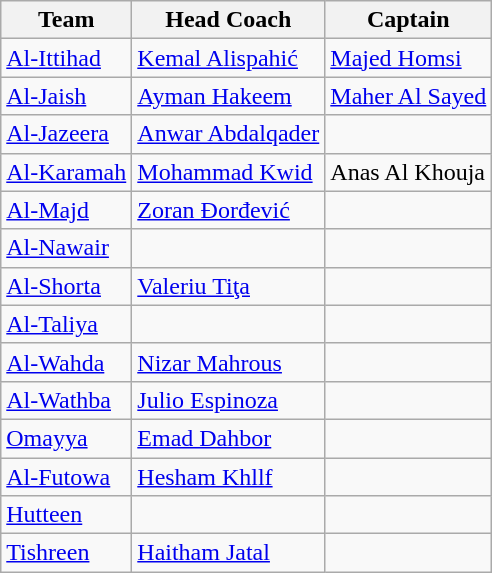<table class="wikitable sortable">
<tr>
<th>Team</th>
<th>Head Coach</th>
<th>Captain</th>
</tr>
<tr>
<td><a href='#'>Al-Ittihad</a></td>
<td> <a href='#'>Kemal Alispahić</a></td>
<td> <a href='#'>Majed Homsi</a></td>
</tr>
<tr>
<td><a href='#'>Al-Jaish</a></td>
<td> <a href='#'>Ayman Hakeem</a></td>
<td> <a href='#'>Maher Al Sayed</a></td>
</tr>
<tr>
<td><a href='#'>Al-Jazeera</a></td>
<td> <a href='#'>Anwar Abdalqader</a></td>
<td></td>
</tr>
<tr>
<td><a href='#'>Al-Karamah</a></td>
<td> <a href='#'>Mohammad Kwid</a></td>
<td> Anas Al Khouja</td>
</tr>
<tr>
<td><a href='#'>Al-Majd</a></td>
<td> <a href='#'>Zoran Đorđević</a></td>
<td></td>
</tr>
<tr>
<td><a href='#'>Al-Nawair</a></td>
<td></td>
<td></td>
</tr>
<tr>
<td><a href='#'>Al-Shorta</a></td>
<td> <a href='#'>Valeriu Tiţa</a></td>
<td></td>
</tr>
<tr>
<td><a href='#'>Al-Taliya</a></td>
<td></td>
<td></td>
</tr>
<tr>
<td><a href='#'>Al-Wahda</a></td>
<td> <a href='#'>Nizar Mahrous</a></td>
<td></td>
</tr>
<tr>
<td><a href='#'>Al-Wathba</a></td>
<td> <a href='#'>Julio Espinoza</a></td>
<td></td>
</tr>
<tr>
<td><a href='#'>Omayya</a></td>
<td> <a href='#'>Emad Dahbor</a></td>
<td></td>
</tr>
<tr>
<td><a href='#'>Al-Futowa</a></td>
<td> <a href='#'>Hesham Khllf</a></td>
<td></td>
</tr>
<tr>
<td><a href='#'>Hutteen</a></td>
<td></td>
<td></td>
</tr>
<tr>
<td><a href='#'>Tishreen</a></td>
<td> <a href='#'>Haitham Jatal</a></td>
<td></td>
</tr>
</table>
